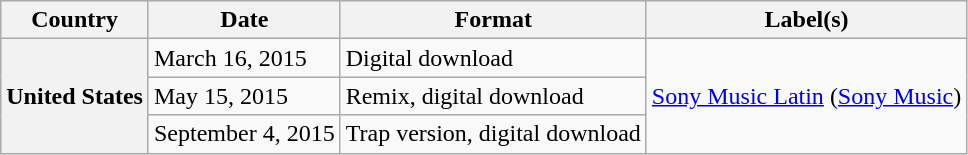<table class="wikitable plainrowheaders">
<tr>
<th>Country</th>
<th>Date</th>
<th>Format</th>
<th>Label(s)</th>
</tr>
<tr>
<th scope="row" rowspan="3">United States</th>
<td>March 16, 2015</td>
<td>Digital download</td>
<td rowspan="3"><a href='#'>Sony Music Latin</a> (<a href='#'>Sony Music</a>)</td>
</tr>
<tr>
<td>May 15, 2015</td>
<td>Remix, digital download</td>
</tr>
<tr>
<td>September 4, 2015</td>
<td>Trap version, digital download</td>
</tr>
</table>
